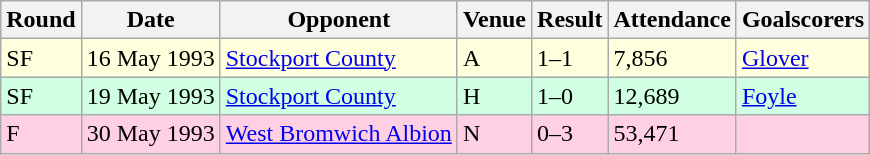<table class="wikitable">
<tr>
<th>Round</th>
<th>Date</th>
<th>Opponent</th>
<th>Venue</th>
<th>Result</th>
<th>Attendance</th>
<th>Goalscorers</th>
</tr>
<tr style="background:#ffd;">
<td>SF</td>
<td>16 May 1993</td>
<td><a href='#'>Stockport County</a></td>
<td>A</td>
<td>1–1</td>
<td>7,856</td>
<td><a href='#'>Glover</a></td>
</tr>
<tr style="background:#d0ffe3;">
<td>SF</td>
<td>19 May 1993</td>
<td><a href='#'>Stockport County</a></td>
<td>H</td>
<td>1–0</td>
<td>12,689</td>
<td><a href='#'>Foyle</a></td>
</tr>
<tr style="background:#ffd0e3;">
<td>F</td>
<td>30 May 1993</td>
<td><a href='#'>West Bromwich Albion</a></td>
<td>N</td>
<td>0–3</td>
<td>53,471</td>
<td></td>
</tr>
</table>
